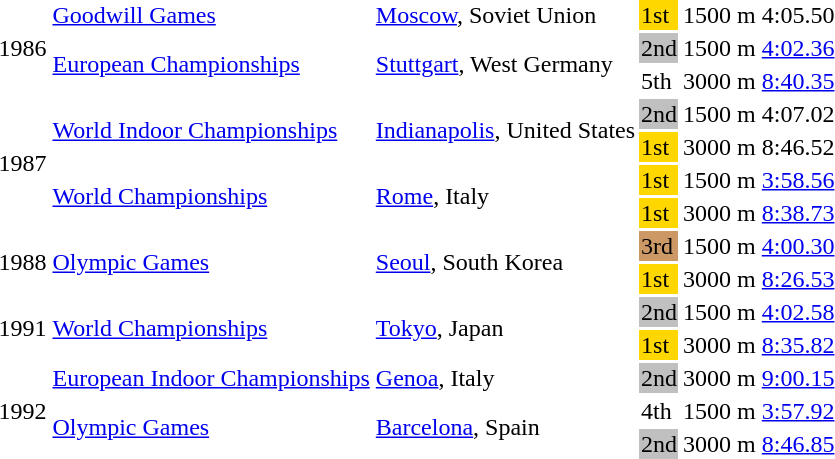<table>
<tr>
<td rowspan=3>1986</td>
<td><a href='#'>Goodwill Games</a></td>
<td><a href='#'>Moscow</a>, Soviet Union</td>
<td bgcolor="gold">1st</td>
<td>1500 m</td>
<td>4:05.50</td>
</tr>
<tr>
<td rowspan=2><a href='#'>European Championships</a></td>
<td rowspan=2><a href='#'>Stuttgart</a>, West Germany</td>
<td bgcolor="silver">2nd</td>
<td>1500 m</td>
<td><a href='#'>4:02.36</a></td>
</tr>
<tr>
<td>5th</td>
<td>3000 m</td>
<td><a href='#'>8:40.35</a></td>
</tr>
<tr>
<td rowspan=4>1987</td>
<td rowspan=2><a href='#'>World Indoor Championships</a></td>
<td rowspan=2><a href='#'>Indianapolis</a>, United States</td>
<td bgcolor="silver">2nd</td>
<td>1500 m</td>
<td>4:07.02</td>
</tr>
<tr>
<td bgcolor="gold">1st</td>
<td>3000 m</td>
<td>8:46.52</td>
</tr>
<tr>
<td rowspan=2><a href='#'>World Championships</a></td>
<td rowspan=2><a href='#'>Rome</a>, Italy</td>
<td bgcolor="gold">1st</td>
<td>1500 m</td>
<td><a href='#'>3:58.56</a></td>
</tr>
<tr>
<td bgcolor="gold">1st</td>
<td>3000 m</td>
<td><a href='#'>8:38.73</a></td>
</tr>
<tr>
<td rowspan=2>1988</td>
<td rowspan=2><a href='#'>Olympic Games</a></td>
<td rowspan=2><a href='#'>Seoul</a>, South Korea</td>
<td bgcolor="cc9966">3rd</td>
<td>1500 m</td>
<td><a href='#'>4:00.30</a></td>
</tr>
<tr>
<td bgcolor="gold">1st</td>
<td>3000 m</td>
<td><a href='#'>8:26.53</a></td>
</tr>
<tr>
<td rowspan=2>1991</td>
<td rowspan=2><a href='#'>World Championships</a></td>
<td rowspan=2><a href='#'>Tokyo</a>, Japan</td>
<td bgcolor="silver">2nd</td>
<td>1500 m</td>
<td><a href='#'>4:02.58</a></td>
</tr>
<tr>
<td bgcolor="gold">1st</td>
<td>3000 m</td>
<td><a href='#'>8:35.82</a></td>
</tr>
<tr>
<td rowspan=3>1992</td>
<td><a href='#'>European Indoor Championships</a></td>
<td><a href='#'>Genoa</a>, Italy</td>
<td bgcolor="silver">2nd</td>
<td>3000 m</td>
<td><a href='#'>9:00.15</a></td>
</tr>
<tr>
<td rowspan=2><a href='#'>Olympic Games</a></td>
<td rowspan=2><a href='#'>Barcelona</a>, Spain</td>
<td>4th</td>
<td>1500 m</td>
<td><a href='#'>3:57.92</a></td>
</tr>
<tr>
<td bgcolor="silver">2nd</td>
<td>3000 m</td>
<td><a href='#'>8:46.85</a></td>
</tr>
</table>
